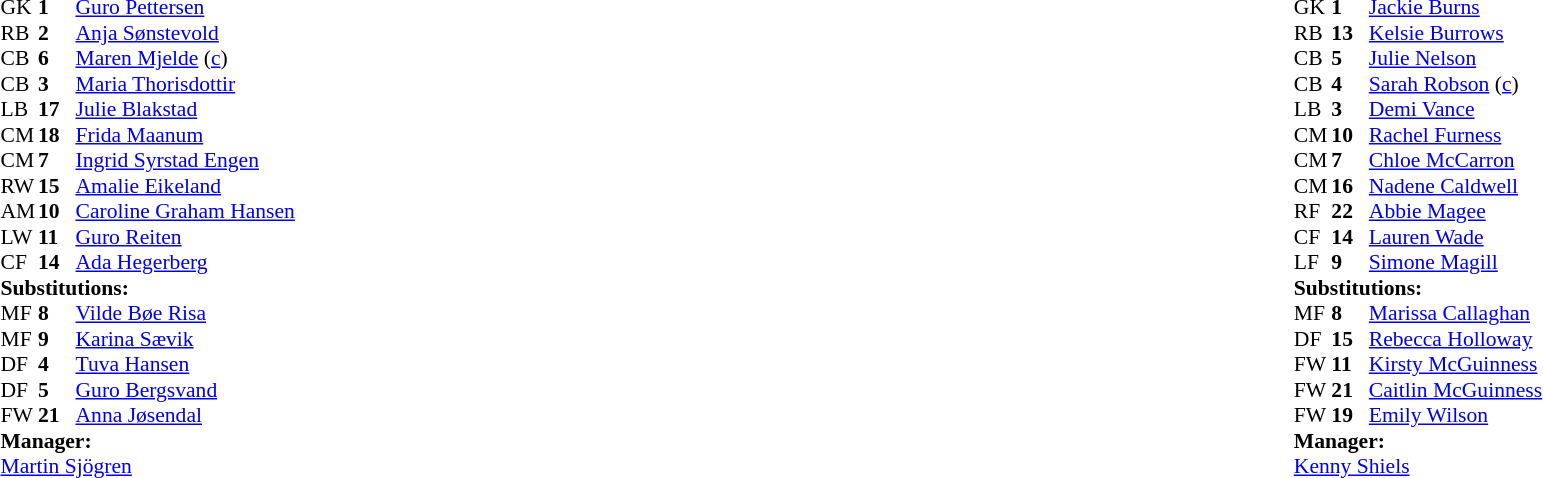<table width="100%">
<tr>
<td valign="top" width="40%"><br><table style="font-size:90%" cellspacing="0" cellpadding="0">
<tr>
<th width=25></th>
<th width=25></th>
</tr>
<tr>
<td>GK</td>
<td><strong>1</strong></td>
<td><a href='#'>Guro Pettersen</a></td>
</tr>
<tr>
<td>RB</td>
<td><strong>2</strong></td>
<td><a href='#'>Anja Sønstevold</a></td>
<td></td>
<td></td>
</tr>
<tr>
<td>CB</td>
<td><strong>6</strong></td>
<td><a href='#'>Maren Mjelde</a> (<a href='#'>c</a>)</td>
<td></td>
<td></td>
</tr>
<tr>
<td>CB</td>
<td><strong>3</strong></td>
<td><a href='#'>Maria Thorisdottir</a></td>
</tr>
<tr>
<td>LB</td>
<td><strong>17</strong></td>
<td><a href='#'>Julie Blakstad</a></td>
<td></td>
<td></td>
</tr>
<tr>
<td>CM</td>
<td><strong>18</strong></td>
<td><a href='#'>Frida Maanum</a></td>
<td></td>
<td></td>
</tr>
<tr>
<td>CM</td>
<td><strong>7</strong></td>
<td><a href='#'>Ingrid Syrstad Engen</a></td>
</tr>
<tr>
<td>RW</td>
<td><strong>15</strong></td>
<td><a href='#'>Amalie Eikeland</a></td>
<td></td>
<td></td>
</tr>
<tr>
<td>AM</td>
<td><strong>10</strong></td>
<td><a href='#'>Caroline Graham Hansen</a></td>
</tr>
<tr>
<td>LW</td>
<td><strong>11</strong></td>
<td><a href='#'>Guro Reiten</a></td>
</tr>
<tr>
<td>CF</td>
<td><strong>14</strong></td>
<td><a href='#'>Ada Hegerberg</a></td>
</tr>
<tr>
<td colspan=3><strong>Substitutions:</strong></td>
</tr>
<tr>
<td>MF</td>
<td><strong>8</strong></td>
<td><a href='#'>Vilde Bøe Risa</a></td>
<td></td>
<td></td>
</tr>
<tr>
<td>MF</td>
<td><strong>9</strong></td>
<td><a href='#'>Karina Sævik</a></td>
<td></td>
<td></td>
</tr>
<tr>
<td>DF</td>
<td><strong>4</strong></td>
<td><a href='#'>Tuva Hansen</a></td>
<td></td>
<td></td>
</tr>
<tr>
<td>DF</td>
<td><strong>5</strong></td>
<td><a href='#'>Guro Bergsvand</a></td>
<td></td>
<td></td>
</tr>
<tr>
<td>FW</td>
<td><strong>21</strong></td>
<td><a href='#'>Anna Jøsendal</a></td>
<td></td>
<td></td>
</tr>
<tr>
<td colspan=3><strong>Manager:</strong></td>
</tr>
<tr>
<td colspan=3> <a href='#'>Martin Sjögren</a></td>
</tr>
</table>
</td>
<td valign="top"></td>
<td valign="top" width="50%"><br><table style="font-size:90%; margin:auto" cellspacing="0" cellpadding="0">
<tr>
<th width=25></th>
<th width=25></th>
</tr>
<tr>
<td>GK</td>
<td><strong>1</strong></td>
<td><a href='#'>Jackie Burns</a></td>
</tr>
<tr>
<td>RB</td>
<td><strong>13</strong></td>
<td><a href='#'>Kelsie Burrows</a></td>
<td></td>
<td></td>
</tr>
<tr>
<td>CB</td>
<td><strong>5</strong></td>
<td><a href='#'>Julie Nelson</a></td>
</tr>
<tr>
<td>CB</td>
<td><strong>4</strong></td>
<td><a href='#'>Sarah Robson</a> (<a href='#'>c</a>)</td>
<td></td>
</tr>
<tr>
<td>LB</td>
<td><strong>3</strong></td>
<td><a href='#'>Demi Vance</a></td>
</tr>
<tr>
<td>CM</td>
<td><strong>10</strong></td>
<td><a href='#'>Rachel Furness</a></td>
<td></td>
<td></td>
</tr>
<tr>
<td>CM</td>
<td><strong>7</strong></td>
<td><a href='#'>Chloe McCarron</a></td>
</tr>
<tr>
<td>CM</td>
<td><strong>16</strong></td>
<td><a href='#'>Nadene Caldwell</a></td>
<td></td>
<td></td>
</tr>
<tr>
<td>RF</td>
<td><strong>22</strong></td>
<td><a href='#'>Abbie Magee</a></td>
</tr>
<tr>
<td>CF</td>
<td><strong>14</strong></td>
<td><a href='#'>Lauren Wade</a></td>
<td></td>
<td></td>
</tr>
<tr>
<td>LF</td>
<td><strong>9</strong></td>
<td><a href='#'>Simone Magill</a></td>
<td></td>
<td></td>
</tr>
<tr>
<td colspan=3><strong>Substitutions:</strong></td>
</tr>
<tr>
<td>MF</td>
<td><strong>8</strong></td>
<td><a href='#'>Marissa Callaghan</a></td>
<td></td>
<td></td>
</tr>
<tr>
<td>DF</td>
<td><strong>15</strong></td>
<td><a href='#'>Rebecca Holloway</a></td>
<td></td>
<td></td>
</tr>
<tr>
<td>FW</td>
<td><strong>11</strong></td>
<td><a href='#'>Kirsty McGuinness</a></td>
<td></td>
<td></td>
</tr>
<tr>
<td>FW</td>
<td><strong>21</strong></td>
<td><a href='#'>Caitlin McGuinness</a></td>
<td></td>
<td></td>
</tr>
<tr>
<td>FW</td>
<td><strong>19</strong></td>
<td><a href='#'>Emily Wilson</a></td>
<td></td>
<td></td>
</tr>
<tr>
<td colspan=3><strong>Manager:</strong></td>
</tr>
<tr>
<td colspan=3><a href='#'>Kenny Shiels</a></td>
</tr>
</table>
</td>
</tr>
</table>
